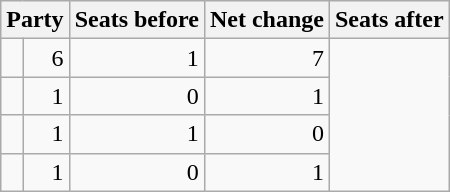<table class=wikitable style="text-align:right">
<tr>
<th colspan="2">Party</th>
<th>Seats before</th>
<th>Net change</th>
<th>Seats after</th>
</tr>
<tr>
<td></td>
<td>6</td>
<td> 1</td>
<td>7</td>
</tr>
<tr>
<td></td>
<td>1</td>
<td> 0</td>
<td>1</td>
</tr>
<tr>
<td></td>
<td>1</td>
<td> 1</td>
<td>0</td>
</tr>
<tr>
<td></td>
<td>1</td>
<td> 0</td>
<td>1</td>
</tr>
</table>
